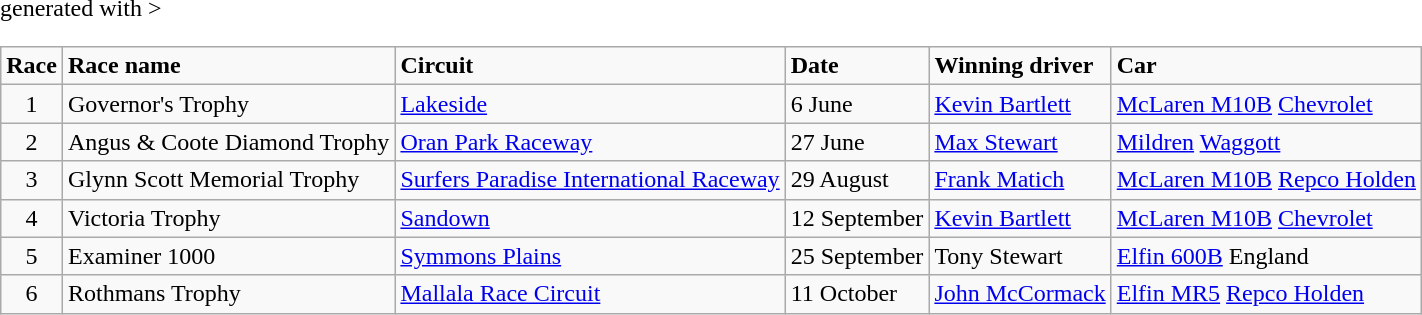<table class="wikitable" <hiddentext>generated with >
<tr style="font-weight:bold">
<td align="center">Race</td>
<td>Race name</td>
<td>Circuit</td>
<td>Date</td>
<td>Winning driver</td>
<td>Car</td>
</tr>
<tr>
<td align="center">1</td>
<td>Governor's Trophy</td>
<td><a href='#'>Lakeside</a></td>
<td>6 June</td>
<td><a href='#'>Kevin Bartlett</a></td>
<td><a href='#'>McLaren M10B</a> <a href='#'>Chevrolet</a></td>
</tr>
<tr>
<td align="center">2</td>
<td>Angus & Coote Diamond Trophy</td>
<td><a href='#'>Oran Park Raceway</a></td>
<td>27 June</td>
<td><a href='#'>Max Stewart</a></td>
<td><a href='#'>Mildren</a> <a href='#'>Waggott</a></td>
</tr>
<tr>
<td align="center">3</td>
<td>Glynn Scott Memorial Trophy</td>
<td><a href='#'>Surfers Paradise International Raceway</a></td>
<td>29 August</td>
<td><a href='#'>Frank Matich</a></td>
<td><a href='#'>McLaren M10B</a> <a href='#'>Repco Holden</a></td>
</tr>
<tr>
<td align="center">4</td>
<td>Victoria Trophy</td>
<td><a href='#'>Sandown</a>  </td>
<td>12 September</td>
<td><a href='#'>Kevin Bartlett</a></td>
<td><a href='#'>McLaren M10B</a> <a href='#'>Chevrolet</a></td>
</tr>
<tr>
<td align="center">5</td>
<td>Examiner 1000</td>
<td><a href='#'>Symmons Plains</a></td>
<td>25 September</td>
<td>Tony Stewart</td>
<td><a href='#'>Elfin 600B</a> England</td>
</tr>
<tr>
<td align="center">6</td>
<td>Rothmans Trophy</td>
<td><a href='#'>Mallala Race Circuit</a></td>
<td>11 October</td>
<td><a href='#'>John McCormack</a></td>
<td><a href='#'>Elfin MR5</a> <a href='#'>Repco Holden</a></td>
</tr>
</table>
